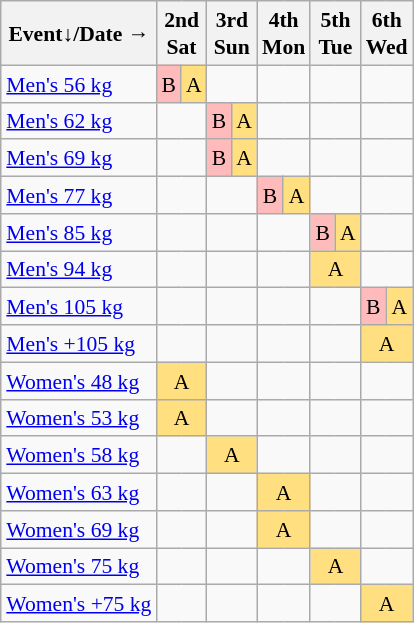<table class="wikitable" style="margin:0.5em auto; font-size:90%; line-height:1.25em; text-align:center;">
<tr>
<th>Event↓/Date →</th>
<th colspan=2>2nd<br>Sat</th>
<th colspan=2>3rd<br>Sun</th>
<th colspan=2>4th<br>Mon</th>
<th colspan=2>5th<br>Tue</th>
<th colspan=2>6th<br>Wed</th>
</tr>
<tr>
<td align="left"><a href='#'>Men's 56 kg</a></td>
<td bgcolor="#FFBBBB">B</td>
<td bgcolor="#FFDF80">A</td>
<td colspan=2></td>
<td colspan=2></td>
<td colspan=2></td>
<td colspan=2></td>
</tr>
<tr>
<td align="left"><a href='#'>Men's 62 kg</a></td>
<td colspan=2></td>
<td bgcolor="#FFBBBB">B</td>
<td bgcolor="#FFDF80">A</td>
<td colspan=2></td>
<td colspan=2></td>
<td colspan=2></td>
</tr>
<tr>
<td align="left"><a href='#'>Men's 69 kg</a></td>
<td colspan=2></td>
<td bgcolor="#FFBBBB">B</td>
<td bgcolor="#FFDF80">A</td>
<td colspan=2></td>
<td colspan=2></td>
<td colspan=2></td>
</tr>
<tr>
<td align="left"><a href='#'>Men's 77 kg</a></td>
<td colspan=2></td>
<td colspan=2></td>
<td bgcolor="#FFBBBB">B</td>
<td bgcolor="#FFDF80">A</td>
<td colspan=2></td>
<td colspan=2></td>
</tr>
<tr>
<td align="left"><a href='#'>Men's 85 kg</a></td>
<td colspan=2></td>
<td colspan=2></td>
<td colspan=2></td>
<td bgcolor="#FFBBBB">B</td>
<td bgcolor="#FFDF80">A</td>
<td colspan=2></td>
</tr>
<tr>
<td align="left"><a href='#'>Men's 94 kg</a></td>
<td colspan=2></td>
<td colspan=2></td>
<td colspan=2></td>
<td colspan=2 bgcolor="#FFDF80">A</td>
<td colspan=2></td>
</tr>
<tr>
<td align="left"><a href='#'>Men's 105 kg</a></td>
<td colspan=2></td>
<td colspan=2></td>
<td colspan=2></td>
<td colspan=2></td>
<td bgcolor="#FFBBBB">B</td>
<td bgcolor="#FFDF80">A</td>
</tr>
<tr>
<td align="left"><a href='#'>Men's +105 kg</a></td>
<td colspan=2></td>
<td colspan=2></td>
<td colspan=2></td>
<td colspan=2></td>
<td colspan=2 bgcolor="#FFDF80">A</td>
</tr>
<tr>
<td align="left"><a href='#'>Women's 48 kg</a></td>
<td colspan=2 bgcolor="#FFDF80">A</td>
<td colspan=2></td>
<td colspan=2></td>
<td colspan=2></td>
<td colspan=2></td>
</tr>
<tr>
<td align="left"><a href='#'>Women's 53 kg</a></td>
<td colspan=2 bgcolor="#FFDF80">A</td>
<td colspan=2></td>
<td colspan=2></td>
<td colspan=2></td>
<td colspan=2></td>
</tr>
<tr>
<td align="left"><a href='#'>Women's 58 kg</a></td>
<td colspan=2></td>
<td colspan=2 bgcolor="#FFDF80">A</td>
<td colspan=2></td>
<td colspan=2></td>
<td colspan=2></td>
</tr>
<tr>
<td align="left"><a href='#'>Women's 63 kg</a></td>
<td colspan=2></td>
<td colspan=2></td>
<td colspan=2 bgcolor="#FFDF80">A</td>
<td colspan=2></td>
<td colspan=2></td>
</tr>
<tr>
<td align="left"><a href='#'>Women's 69 kg</a></td>
<td colspan=2></td>
<td colspan=2></td>
<td colspan=2 bgcolor="#FFDF80">A</td>
<td colspan=2></td>
<td colspan=2></td>
</tr>
<tr>
<td align="left"><a href='#'>Women's 75 kg</a></td>
<td colspan=2></td>
<td colspan=2></td>
<td colspan=2></td>
<td colspan=2 bgcolor="#FFDF80">A</td>
<td colspan=2></td>
</tr>
<tr>
<td align="left"><a href='#'>Women's +75 kg</a></td>
<td colspan=2></td>
<td colspan=2></td>
<td colspan=2></td>
<td colspan=2></td>
<td colspan=2 bgcolor="#FFDF80">A</td>
</tr>
</table>
